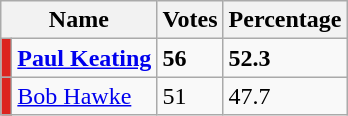<table class="wikitable">
<tr>
<th colspan="2">Name</th>
<th>Votes</th>
<th>Percentage</th>
</tr>
<tr>
<td style="background:#DC241F"></td>
<td><strong><a href='#'>Paul Keating</a></strong></td>
<td><strong>56</strong></td>
<td><strong>52.3</strong></td>
</tr>
<tr>
<td style="background:#DC241F"></td>
<td><a href='#'>Bob Hawke</a></td>
<td>51</td>
<td>47.7</td>
</tr>
</table>
